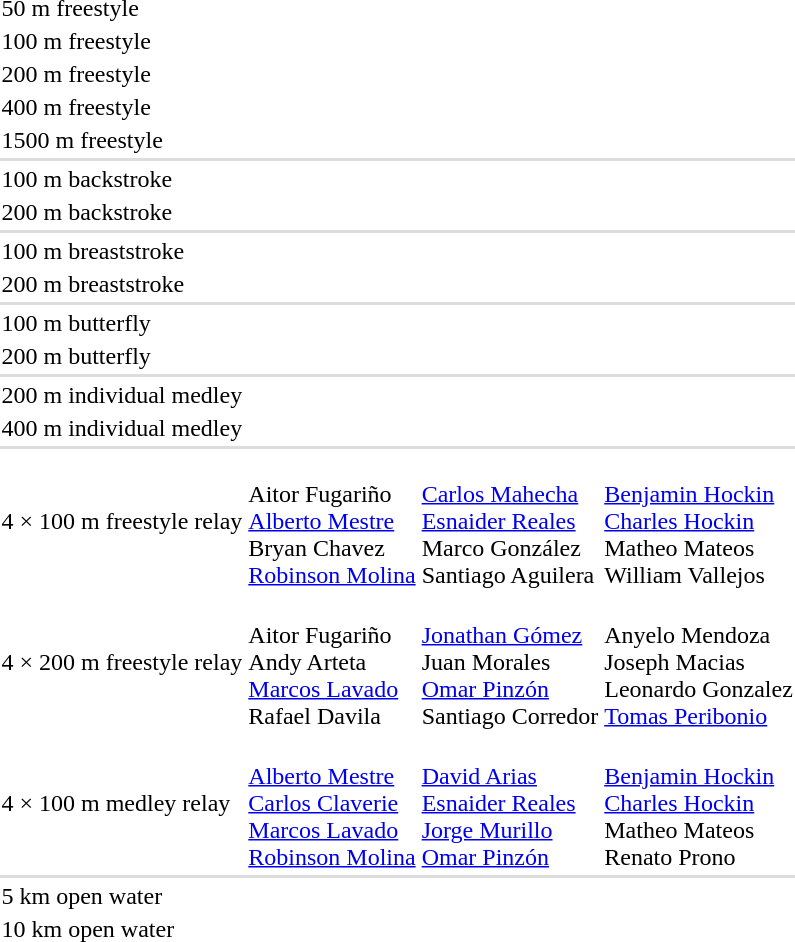<table>
<tr>
<td>50 m freestyle</td>
<td></td>
<td></td>
<td></td>
</tr>
<tr>
<td>100 m freestyle</td>
<td></td>
<td></td>
<td></td>
</tr>
<tr>
<td>200 m freestyle</td>
<td></td>
<td></td>
<td></td>
</tr>
<tr>
<td>400 m freestyle</td>
<td></td>
<td></td>
<td></td>
</tr>
<tr>
<td>1500 m freestyle</td>
<td></td>
<td></td>
<td></td>
</tr>
<tr bgcolor=#dddddd>
<td colspan=4></td>
</tr>
<tr>
<td>100 m backstroke</td>
<td></td>
<td></td>
<td></td>
</tr>
<tr>
<td>200 m backstroke</td>
<td></td>
<td></td>
<td></td>
</tr>
<tr bgcolor=#dddddd>
<td colspan=4></td>
</tr>
<tr>
<td>100 m breaststroke</td>
<td></td>
<td></td>
<td></td>
</tr>
<tr>
<td>200 m breaststroke</td>
<td></td>
<td></td>
<td></td>
</tr>
<tr bgcolor=#dddddd>
<td colspan=4></td>
</tr>
<tr>
<td>100 m butterfly</td>
<td></td>
<td></td>
<td></td>
</tr>
<tr>
<td>200 m butterfly</td>
<td></td>
<td></td>
<td nowrap></td>
</tr>
<tr bgcolor=#dddddd>
<td colspan=4></td>
</tr>
<tr>
<td>200 m individual medley</td>
<td></td>
<td></td>
<td></td>
</tr>
<tr>
<td>400 m individual medley</td>
<td nowrap></td>
<td></td>
<td></td>
</tr>
<tr bgcolor=#dddddd>
<td colspan=4></td>
</tr>
<tr>
<td>4 × 100 m freestyle relay</td>
<td><br>Aitor Fugariño<br><a href='#'>Alberto Mestre</a><br>Bryan Chavez<br><a href='#'>Robinson Molina</a></td>
<td><br><a href='#'>Carlos Mahecha</a><br><a href='#'>Esnaider Reales</a><br>Marco González<br>Santiago Aguilera</td>
<td><br><a href='#'>Benjamin Hockin</a><br><a href='#'>Charles Hockin</a><br>Matheo Mateos<br>William Vallejos</td>
</tr>
<tr>
<td>4 × 200 m freestyle relay</td>
<td><br>Aitor Fugariño<br>Andy Arteta<br><a href='#'>Marcos Lavado</a><br>Rafael Davila</td>
<td><br><a href='#'>Jonathan Gómez</a><br>Juan Morales<br><a href='#'>Omar Pinzón</a><br>Santiago Corredor</td>
<td><br>Anyelo Mendoza<br>Joseph Macias<br>Leonardo Gonzalez<br><a href='#'>Tomas Peribonio</a></td>
</tr>
<tr>
<td>4 × 100 m medley relay</td>
<td><br><a href='#'>Alberto Mestre</a><br><a href='#'>Carlos Claverie</a><br><a href='#'>Marcos Lavado</a><br><a href='#'>Robinson Molina</a></td>
<td nowrap><br><a href='#'>David Arias</a><br><a href='#'>Esnaider Reales</a><br><a href='#'>Jorge Murillo</a><br><a href='#'>Omar Pinzón</a></td>
<td><br><a href='#'>Benjamin Hockin</a><br><a href='#'>Charles Hockin</a><br>Matheo Mateos<br>Renato Prono</td>
</tr>
<tr bgcolor=#dddddd>
<td colspan=4></td>
</tr>
<tr>
<td>5 km open water</td>
<td></td>
<td></td>
<td></td>
</tr>
<tr>
<td>10 km open water</td>
<td></td>
<td></td>
<td></td>
</tr>
</table>
